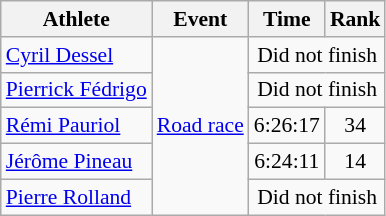<table class=wikitable style="font-size:90%">
<tr>
<th>Athlete</th>
<th>Event</th>
<th>Time</th>
<th>Rank</th>
</tr>
<tr align=center>
<td align=left><a href='#'>Cyril Dessel</a></td>
<td align=left rowspan=5><a href='#'>Road race</a></td>
<td colspan=2>Did not finish</td>
</tr>
<tr align=center>
<td align=left><a href='#'>Pierrick Fédrigo</a></td>
<td colspan=2>Did not finish</td>
</tr>
<tr align=center>
<td align=left><a href='#'>Rémi Pauriol</a></td>
<td>6:26:17</td>
<td>34</td>
</tr>
<tr align=center>
<td align=left><a href='#'>Jérôme Pineau</a></td>
<td>6:24:11</td>
<td>14</td>
</tr>
<tr align=center>
<td align=left><a href='#'>Pierre Rolland</a></td>
<td colspan=2>Did not finish</td>
</tr>
</table>
